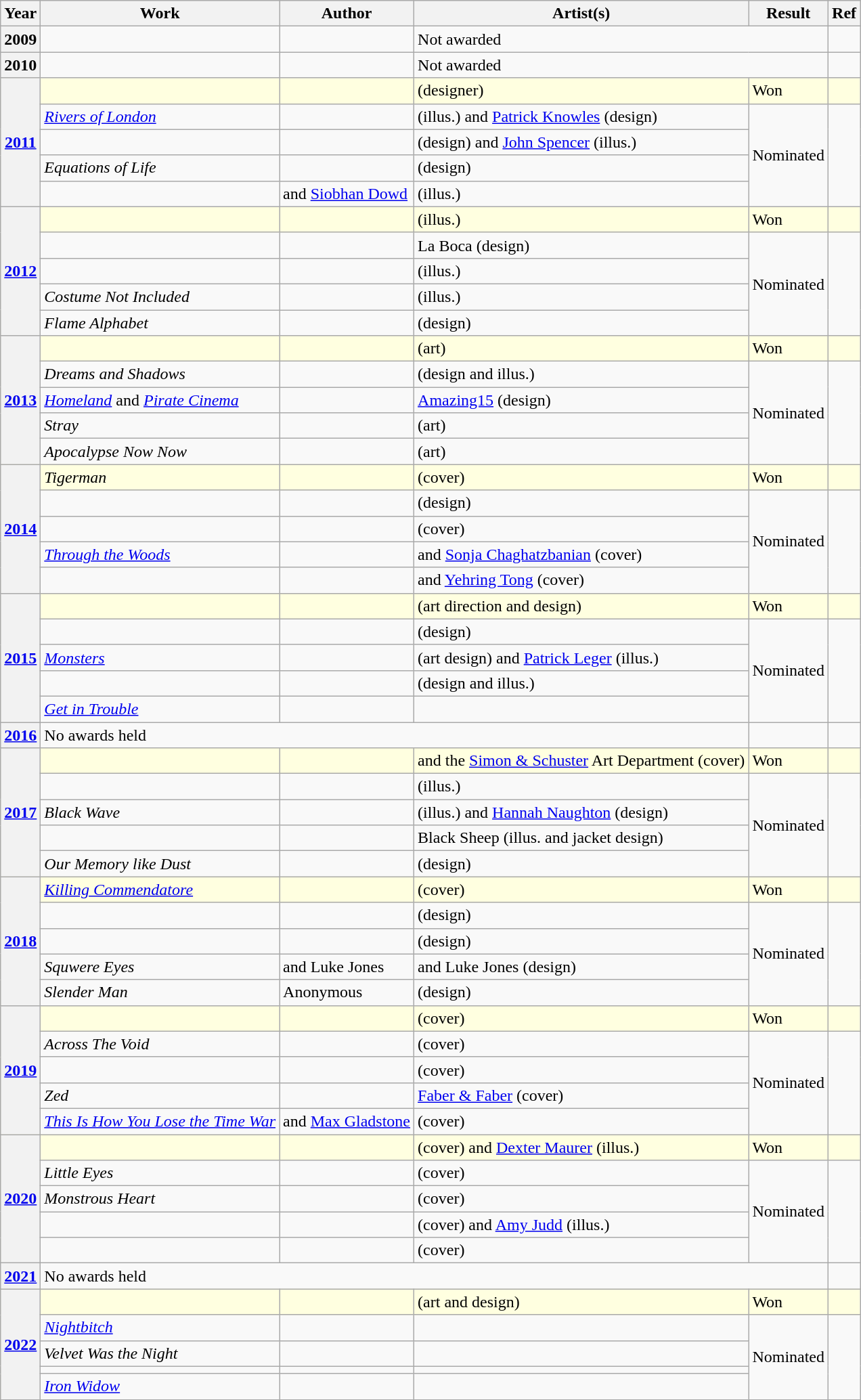<table class="wikitable sortable">
<tr>
<th>Year</th>
<th>Work</th>
<th>Author</th>
<th>Artist(s)</th>
<th>Result</th>
<th>Ref</th>
</tr>
<tr>
<th>2009</th>
<td></td>
<td></td>
<td colspan="2">Not awarded</td>
<td></td>
</tr>
<tr>
<th>2010</th>
<td></td>
<td></td>
<td colspan="2">Not awarded</td>
<td></td>
</tr>
<tr style="background:lightyellow;">
<th rowspan="5"><a href='#'>2011</a></th>
<td></td>
<td></td>
<td> (designer)</td>
<td>Won</td>
<td></td>
</tr>
<tr>
<td><em><a href='#'>Rivers of London</a></em></td>
<td></td>
<td> (illus.) and <a href='#'>Patrick Knowles</a> (design)</td>
<td rowspan="4">Nominated</td>
<td rowspan="4"></td>
</tr>
<tr>
<td></td>
<td></td>
<td> (design) and <a href='#'>John Spencer</a> (illus.)</td>
</tr>
<tr>
<td><em>Equations of Life</em></td>
<td></td>
<td> (design)</td>
</tr>
<tr>
<td></td>
<td> and <a href='#'>Siobhan Dowd</a></td>
<td> (illus.)</td>
</tr>
<tr style="background:lightyellow;">
<th rowspan="5"><a href='#'>2012</a></th>
<td></td>
<td></td>
<td> (illus.)</td>
<td>Won</td>
<td></td>
</tr>
<tr>
<td></td>
<td></td>
<td>La Boca (design)</td>
<td rowspan="4">Nominated</td>
<td rowspan="4"></td>
</tr>
<tr>
<td></td>
<td></td>
<td> (illus.)</td>
</tr>
<tr>
<td><em>Costume Not Included</em></td>
<td></td>
<td> (illus.)</td>
</tr>
<tr>
<td><em>Flame Alphabet</em></td>
<td></td>
<td> (design)</td>
</tr>
<tr style="background:lightyellow;">
<th rowspan="5"><a href='#'>2013</a></th>
<td></td>
<td></td>
<td> (art)</td>
<td>Won</td>
<td></td>
</tr>
<tr>
<td><em>Dreams and Shadows</em></td>
<td></td>
<td> (design and illus.)</td>
<td rowspan="4">Nominated</td>
<td rowspan="4"></td>
</tr>
<tr>
<td><em><a href='#'>Homeland</a></em> and <em><a href='#'>Pirate Cinema</a></em></td>
<td></td>
<td><a href='#'>Amazing15</a> (design)</td>
</tr>
<tr>
<td><em>Stray</em></td>
<td></td>
<td> (art)</td>
</tr>
<tr>
<td><em>Apocalypse Now Now</em></td>
<td></td>
<td> (art)</td>
</tr>
<tr style="background:lightyellow;">
<th rowspan="5"><a href='#'>2014</a></th>
<td><em>Tigerman</em></td>
<td></td>
<td> (cover)</td>
<td>Won</td>
<td></td>
</tr>
<tr>
<td></td>
<td></td>
<td> (design)</td>
<td rowspan="4">Nominated</td>
<td rowspan="4"></td>
</tr>
<tr>
<td></td>
<td></td>
<td> (cover)</td>
</tr>
<tr>
<td><em><a href='#'>Through the Woods</a></em></td>
<td></td>
<td> and <a href='#'>Sonja Chaghatzbanian</a> (cover)</td>
</tr>
<tr>
<td></td>
<td></td>
<td> and <a href='#'>Yehring Tong</a> (cover)</td>
</tr>
<tr style="background:lightyellow;">
<th rowspan="5"><a href='#'>2015</a></th>
<td></td>
<td></td>
<td>  (art direction and design)</td>
<td>Won</td>
<td></td>
</tr>
<tr>
<td></td>
<td></td>
<td>  (design)</td>
<td rowspan="4">Nominated</td>
<td rowspan="4"></td>
</tr>
<tr>
<td><em><a href='#'>Monsters</a></em></td>
<td></td>
<td>  (art design) and <a href='#'>Patrick Leger</a> (illus.)</td>
</tr>
<tr>
<td></td>
<td></td>
<td>  (design and illus.)</td>
</tr>
<tr>
<td><em><a href='#'>Get in Trouble</a></em></td>
<td></td>
<td></td>
</tr>
<tr>
<th><a href='#'>2016</a></th>
<td colspan="3">No awards held</td>
<td></td>
<td></td>
</tr>
<tr style="background:lightyellow;">
<th rowspan="5"><a href='#'>2017</a></th>
<td></td>
<td></td>
<td> and the <a href='#'>Simon & Schuster</a> Art Department (cover)</td>
<td>Won</td>
<td></td>
</tr>
<tr>
<td></td>
<td></td>
<td> (illus.)</td>
<td rowspan="4">Nominated</td>
<td rowspan="4"></td>
</tr>
<tr>
<td><em>Black Wave</em></td>
<td></td>
<td> (illus.) and <a href='#'>Hannah Naughton</a> (design)</td>
</tr>
<tr>
<td></td>
<td></td>
<td>Black Sheep (illus. and jacket design)</td>
</tr>
<tr>
<td><em>Our Memory like Dust</em></td>
<td></td>
<td> (design)</td>
</tr>
<tr style="background:lightyellow;">
<th rowspan="5"><a href='#'>2018</a></th>
<td><em><a href='#'>Killing Commendatore</a></em></td>
<td></td>
<td> (cover)</td>
<td>Won</td>
<td></td>
</tr>
<tr>
<td></td>
<td></td>
<td> (design)</td>
<td rowspan="4">Nominated</td>
<td rowspan="4"></td>
</tr>
<tr>
<td></td>
<td></td>
<td> (design)</td>
</tr>
<tr>
<td><em>Squwere Eyes</em></td>
<td> and Luke Jones</td>
<td>  and Luke Jones (design)</td>
</tr>
<tr>
<td><em>Slender Man</em></td>
<td>Anonymous</td>
<td> (design)</td>
</tr>
<tr style="background:lightyellow;">
<th rowspan="5"><a href='#'>2019</a></th>
<td></td>
<td></td>
<td>  (cover)</td>
<td>Won</td>
<td></td>
</tr>
<tr>
<td><em>Across The Void</em></td>
<td></td>
<td> (cover)</td>
<td rowspan="4">Nominated</td>
<td rowspan="4"></td>
</tr>
<tr>
<td></td>
<td></td>
<td> (cover)</td>
</tr>
<tr>
<td><em>Zed</em></td>
<td></td>
<td><a href='#'>Faber & Faber</a> (cover)</td>
</tr>
<tr>
<td><em><a href='#'>This Is How You Lose the Time War</a></em></td>
<td>  and <a href='#'>Max Gladstone</a></td>
<td> (cover)</td>
</tr>
<tr style="background:lightyellow;">
<th rowspan="5"><a href='#'>2020</a></th>
<td></td>
<td></td>
<td> (cover) and <a href='#'>Dexter Maurer</a> (illus.)</td>
<td>Won</td>
<td></td>
</tr>
<tr>
<td><em>Little Eyes</em></td>
<td></td>
<td> (cover)</td>
<td rowspan="4">Nominated</td>
<td rowspan="4"></td>
</tr>
<tr>
<td><em>Monstrous Heart</em></td>
<td></td>
<td> (cover)</td>
</tr>
<tr>
<td></td>
<td></td>
<td> (cover) and <a href='#'>Amy Judd</a> (illus.)</td>
</tr>
<tr>
<td></td>
<td></td>
<td> (cover)</td>
</tr>
<tr>
<th><a href='#'>2021</a></th>
<td colspan="4">No awards held</td>
<td></td>
</tr>
<tr style="background:lightyellow;">
<th rowspan="5"><a href='#'>2022</a></th>
<td></td>
<td></td>
<td> (art and design)</td>
<td>Won</td>
<td></td>
</tr>
<tr>
<td><em><a href='#'>Nightbitch</a></em></td>
<td></td>
<td></td>
<td rowspan="4">Nominated</td>
<td rowspan="4"></td>
</tr>
<tr>
<td><em>Velvet Was the Night</em></td>
<td></td>
<td></td>
</tr>
<tr>
<td></td>
<td></td>
<td></td>
</tr>
<tr>
<td><em><a href='#'>Iron Widow</a></em></td>
<td></td>
<td></td>
</tr>
</table>
